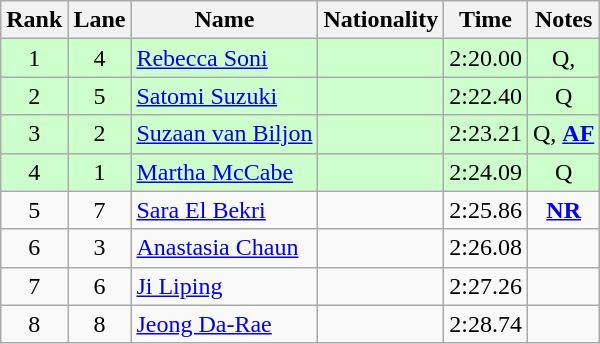<table class="wikitable sortable" style="text-align:center">
<tr>
<th>Rank</th>
<th>Lane</th>
<th>Name</th>
<th>Nationality</th>
<th>Time</th>
<th>Notes</th>
</tr>
<tr bgcolor=ccffcc>
<td>1</td>
<td>4</td>
<td align=left><a href='#'>Rebecca Soni</a></td>
<td align=left></td>
<td>2:20.00</td>
<td>Q, </td>
</tr>
<tr bgcolor=ccffcc>
<td>2</td>
<td>5</td>
<td align=left><a href='#'>Satomi Suzuki</a></td>
<td align=left></td>
<td>2:22.40</td>
<td>Q</td>
</tr>
<tr bgcolor=ccffcc>
<td>3</td>
<td>2</td>
<td align=left><a href='#'>Suzaan van Biljon</a></td>
<td align=left></td>
<td>2:23.21</td>
<td>Q, <strong><a href='#'>AF</a></strong></td>
</tr>
<tr bgcolor=ccffcc>
<td>4</td>
<td>1</td>
<td align=left><a href='#'>Martha McCabe</a></td>
<td align=left></td>
<td>2:24.09</td>
<td>Q</td>
</tr>
<tr>
<td>5</td>
<td>7</td>
<td align=left><a href='#'>Sara El Bekri</a></td>
<td align=left></td>
<td>2:25.86</td>
<td><strong><a href='#'>NR</a></strong></td>
</tr>
<tr>
<td>6</td>
<td>3</td>
<td align=left><a href='#'>Anastasia Chaun</a></td>
<td align=left></td>
<td>2:26.08</td>
<td></td>
</tr>
<tr>
<td>7</td>
<td>6</td>
<td align=left><a href='#'>Ji Liping</a></td>
<td align=left></td>
<td>2:27.26</td>
<td></td>
</tr>
<tr>
<td>8</td>
<td>8</td>
<td align=left><a href='#'>Jeong Da-Rae</a></td>
<td align=left></td>
<td>2:28.74</td>
<td></td>
</tr>
</table>
